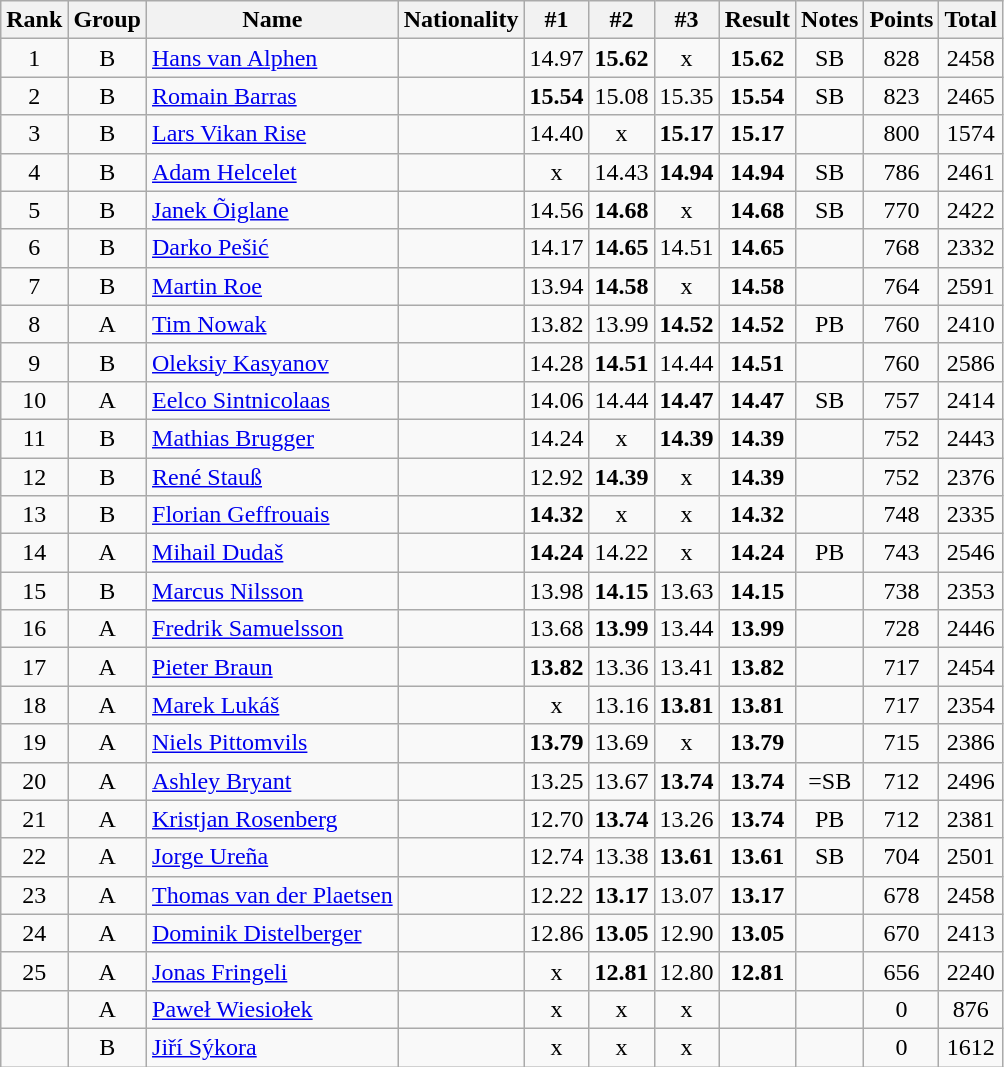<table class="wikitable sortable" style="text-align:center">
<tr>
<th>Rank</th>
<th>Group</th>
<th>Name</th>
<th>Nationality</th>
<th>#1</th>
<th>#2</th>
<th>#3</th>
<th>Result</th>
<th>Notes</th>
<th>Points</th>
<th>Total</th>
</tr>
<tr>
<td>1</td>
<td>B</td>
<td align=left><a href='#'>Hans van Alphen</a></td>
<td align=left></td>
<td>14.97</td>
<td><strong>15.62</strong></td>
<td>x</td>
<td><strong>15.62</strong></td>
<td>SB</td>
<td>828</td>
<td>2458</td>
</tr>
<tr>
<td>2</td>
<td>B</td>
<td align=left><a href='#'>Romain Barras</a></td>
<td align=left></td>
<td><strong>15.54</strong></td>
<td>15.08</td>
<td>15.35</td>
<td><strong>15.54</strong></td>
<td>SB</td>
<td>823</td>
<td>2465</td>
</tr>
<tr>
<td>3</td>
<td>B</td>
<td align=left><a href='#'>Lars Vikan Rise</a></td>
<td align=left></td>
<td>14.40</td>
<td>x</td>
<td><strong>15.17</strong></td>
<td><strong>15.17</strong></td>
<td></td>
<td>800</td>
<td>1574</td>
</tr>
<tr>
<td>4</td>
<td>B</td>
<td align=left><a href='#'>Adam Helcelet</a></td>
<td align=left></td>
<td>x</td>
<td>14.43</td>
<td><strong>14.94</strong></td>
<td><strong>14.94</strong></td>
<td>SB</td>
<td>786</td>
<td>2461</td>
</tr>
<tr>
<td>5</td>
<td>B</td>
<td align=left><a href='#'>Janek Õiglane</a></td>
<td align=left></td>
<td>14.56</td>
<td><strong>14.68</strong></td>
<td>x</td>
<td><strong>14.68</strong></td>
<td>SB</td>
<td>770</td>
<td>2422</td>
</tr>
<tr>
<td>6</td>
<td>B</td>
<td align=left><a href='#'>Darko Pešić</a></td>
<td align=left></td>
<td>14.17</td>
<td><strong>14.65</strong></td>
<td>14.51</td>
<td><strong>14.65</strong></td>
<td></td>
<td>768</td>
<td>2332</td>
</tr>
<tr>
<td>7</td>
<td>B</td>
<td align=left><a href='#'>Martin Roe</a></td>
<td align=left></td>
<td>13.94</td>
<td><strong>14.58</strong></td>
<td>x</td>
<td><strong>14.58</strong></td>
<td></td>
<td>764</td>
<td>2591</td>
</tr>
<tr>
<td>8</td>
<td>A</td>
<td align=left><a href='#'>Tim Nowak</a></td>
<td align=left></td>
<td>13.82</td>
<td>13.99</td>
<td><strong>14.52</strong></td>
<td><strong>14.52</strong></td>
<td>PB</td>
<td>760</td>
<td>2410</td>
</tr>
<tr>
<td>9</td>
<td>B</td>
<td align=left><a href='#'>Oleksiy Kasyanov</a></td>
<td align=left></td>
<td>14.28</td>
<td><strong>14.51</strong></td>
<td>14.44</td>
<td><strong>14.51</strong></td>
<td></td>
<td>760</td>
<td>2586</td>
</tr>
<tr>
<td>10</td>
<td>A</td>
<td align=left><a href='#'>Eelco Sintnicolaas</a></td>
<td align=left></td>
<td>14.06</td>
<td>14.44</td>
<td><strong>14.47</strong></td>
<td><strong>14.47</strong></td>
<td>SB</td>
<td>757</td>
<td>2414</td>
</tr>
<tr>
<td>11</td>
<td>B</td>
<td align=left><a href='#'>Mathias Brugger</a></td>
<td align=left></td>
<td>14.24</td>
<td>x</td>
<td><strong>14.39</strong></td>
<td><strong>14.39</strong></td>
<td></td>
<td>752</td>
<td>2443</td>
</tr>
<tr>
<td>12</td>
<td>B</td>
<td align=left><a href='#'>René Stauß</a></td>
<td align=left></td>
<td>12.92</td>
<td><strong>14.39</strong></td>
<td>x</td>
<td><strong>14.39</strong></td>
<td></td>
<td>752</td>
<td>2376</td>
</tr>
<tr>
<td>13</td>
<td>B</td>
<td align=left><a href='#'>Florian Geffrouais</a></td>
<td align=left></td>
<td><strong>14.32</strong></td>
<td>x</td>
<td>x</td>
<td><strong>14.32</strong></td>
<td></td>
<td>748</td>
<td>2335</td>
</tr>
<tr>
<td>14</td>
<td>A</td>
<td align=left><a href='#'>Mihail Dudaš</a></td>
<td align=left></td>
<td><strong>14.24</strong></td>
<td>14.22</td>
<td>x</td>
<td><strong>14.24</strong></td>
<td>PB</td>
<td>743</td>
<td>2546</td>
</tr>
<tr>
<td>15</td>
<td>B</td>
<td align=left><a href='#'>Marcus Nilsson</a></td>
<td align=left></td>
<td>13.98</td>
<td><strong>14.15</strong></td>
<td>13.63</td>
<td><strong>14.15</strong></td>
<td></td>
<td>738</td>
<td>2353</td>
</tr>
<tr>
<td>16</td>
<td>A</td>
<td align=left><a href='#'>Fredrik Samuelsson</a></td>
<td align=left></td>
<td>13.68</td>
<td><strong>13.99</strong></td>
<td>13.44</td>
<td><strong>13.99</strong></td>
<td></td>
<td>728</td>
<td>2446</td>
</tr>
<tr>
<td>17</td>
<td>A</td>
<td align=left><a href='#'>Pieter Braun</a></td>
<td align=left></td>
<td><strong>13.82</strong></td>
<td>13.36</td>
<td>13.41</td>
<td><strong>13.82</strong></td>
<td></td>
<td>717</td>
<td>2454</td>
</tr>
<tr>
<td>18</td>
<td>A</td>
<td align=left><a href='#'>Marek Lukáš</a></td>
<td align=left></td>
<td>x</td>
<td>13.16</td>
<td><strong>13.81</strong></td>
<td><strong>13.81</strong></td>
<td></td>
<td>717</td>
<td>2354</td>
</tr>
<tr>
<td>19</td>
<td>A</td>
<td align=left><a href='#'>Niels Pittomvils</a></td>
<td align=left></td>
<td><strong>13.79</strong></td>
<td>13.69</td>
<td>x</td>
<td><strong>13.79</strong></td>
<td></td>
<td>715</td>
<td>2386</td>
</tr>
<tr>
<td>20</td>
<td>A</td>
<td align=left><a href='#'>Ashley Bryant</a></td>
<td align=left></td>
<td>13.25</td>
<td>13.67</td>
<td><strong>13.74</strong></td>
<td><strong>13.74</strong></td>
<td>=SB</td>
<td>712</td>
<td>2496</td>
</tr>
<tr>
<td>21</td>
<td>A</td>
<td align=left><a href='#'>Kristjan Rosenberg</a></td>
<td align=left></td>
<td>12.70</td>
<td><strong>13.74</strong></td>
<td>13.26</td>
<td><strong>13.74</strong></td>
<td>PB</td>
<td>712</td>
<td>2381</td>
</tr>
<tr>
<td>22</td>
<td>A</td>
<td align=left><a href='#'>Jorge Ureña</a></td>
<td align=left></td>
<td>12.74</td>
<td>13.38</td>
<td><strong>13.61</strong></td>
<td><strong>13.61</strong></td>
<td>SB</td>
<td>704</td>
<td>2501</td>
</tr>
<tr>
<td>23</td>
<td>A</td>
<td align=left><a href='#'>Thomas van der Plaetsen</a></td>
<td align=left></td>
<td>12.22</td>
<td><strong>13.17</strong></td>
<td>13.07</td>
<td><strong>13.17</strong></td>
<td></td>
<td>678</td>
<td>2458</td>
</tr>
<tr>
<td>24</td>
<td>A</td>
<td align=left><a href='#'>Dominik Distelberger</a></td>
<td align=left></td>
<td>12.86</td>
<td><strong>13.05</strong></td>
<td>12.90</td>
<td><strong>13.05</strong></td>
<td></td>
<td>670</td>
<td>2413</td>
</tr>
<tr>
<td>25</td>
<td>A</td>
<td align=left><a href='#'>Jonas Fringeli</a></td>
<td align=left></td>
<td>x</td>
<td><strong>12.81</strong></td>
<td>12.80</td>
<td><strong>12.81</strong></td>
<td></td>
<td>656</td>
<td>2240</td>
</tr>
<tr>
<td></td>
<td>A</td>
<td align=left><a href='#'>Paweł Wiesiołek</a></td>
<td align=left></td>
<td>x</td>
<td>x</td>
<td>x</td>
<td><strong></strong></td>
<td></td>
<td>0</td>
<td>876</td>
</tr>
<tr>
<td></td>
<td>B</td>
<td align=left><a href='#'>Jiří Sýkora</a></td>
<td align=left></td>
<td>x</td>
<td>x</td>
<td>x</td>
<td><strong></strong></td>
<td></td>
<td>0</td>
<td>1612</td>
</tr>
</table>
